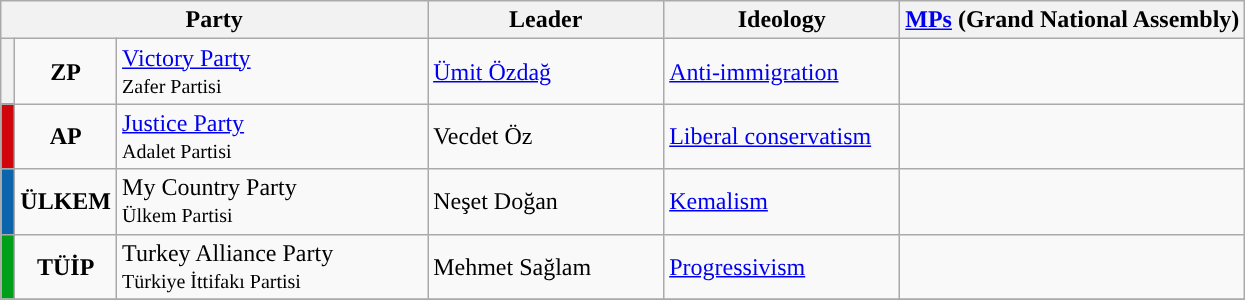<table class="wikitable">
<tr>
<th colspan=3>Party</th>
<th>Leader</th>
<th>Ideology</th>
<th><a href='#'>MPs</a> (Grand National Assembly)</th>
</tr>
<tr>
<th style="background:"></th>
<td align=center><strong>ZP</strong></td>
<td style="width:200px"><a href='#'>Victory Party</a><br><small>Zafer Partisi</small></td>
<td style="width:150px"><a href='#'>Ümit Özdağ</a></td>
<td style="width:150px"><a href='#'>Anti-immigration</a></td>
<td></td>
</tr>
<tr>
<th style="background:#D1050C; width:2px;"></th>
<td align=center><strong>AP</strong></td>
<td><a href='#'>Justice Party</a><br><small>Adalet Partisi</small></td>
<td>Vecdet Öz</td>
<td><a href='#'>Liberal conservatism</a></td>
<td></td>
</tr>
<tr>
<th style="background:#0C64AC; width:2px;"></th>
<td align=center><strong>ÜLKEM</strong></td>
<td>My Country Party<br><small>Ülkem Partisi</small></td>
<td>Neşet Doğan</td>
<td><a href='#'>Kemalism</a></td>
<td></td>
</tr>
<tr>
<th style="background:#009F1A; width:2px;"></th>
<td align=center><strong>TÜİP</strong></td>
<td>Turkey Alliance Party<br><small>Türkiye İttifakı Partisi</small></td>
<td>Mehmet Sağlam</td>
<td><a href='#'>Progressivism</a></td>
<td></td>
</tr>
<tr>
</tr>
</table>
